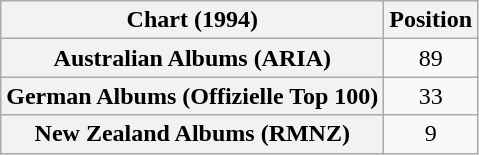<table class="wikitable sortable plainrowheaders" style="text-align:center">
<tr>
<th scope="col">Chart (1994)</th>
<th scope="col">Position</th>
</tr>
<tr>
<th scope="row">Australian Albums (ARIA)</th>
<td>89</td>
</tr>
<tr>
<th scope="row">German Albums (Offizielle Top 100)</th>
<td>33</td>
</tr>
<tr>
<th scope="row">New Zealand Albums (RMNZ)</th>
<td>9</td>
</tr>
</table>
